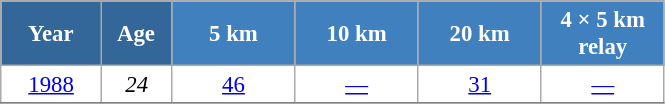<table class="wikitable" style="font-size:95%; text-align:center; border:grey solid 1px; border-collapse:collapse; background:#ffffff;">
<tr>
<th style="background-color:#369; color:white; width:60px;"> Year </th>
<th style="background-color:#369; color:white; width:40px;"> Age </th>
<th style="background-color:#4180be; color:white; width:75px;"> 5 km </th>
<th style="background-color:#4180be; color:white; width:75px;"> 10 km </th>
<th style="background-color:#4180be; color:white; width:75px;"> 20 km </th>
<th style="background-color:#4180be; color:white; width:75px;"> 4 × 5 km <br> relay </th>
</tr>
<tr>
<td><a href='#'>1988</a></td>
<td><em>24</em></td>
<td><a href='#'>46</a></td>
<td><a href='#'>—</a></td>
<td><a href='#'>31</a></td>
<td><a href='#'>—</a></td>
</tr>
<tr>
</tr>
</table>
